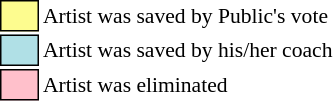<table class="toccolours" style="font-size: 90%; white-space: nowrap;">
<tr>
<td style="background-color:#fdfc8f; border: 1px solid black">      </td>
<td>Artist was saved by Public's vote</td>
</tr>
<tr>
<td style="background-color:#B0E0E6; border: 1px solid black">      </td>
<td>Artist was saved by his/her coach</td>
</tr>
<tr>
<td style="background-color:pink; border: 1px solid black">      </td>
<td>Artist was eliminated</td>
</tr>
<tr>
</tr>
</table>
